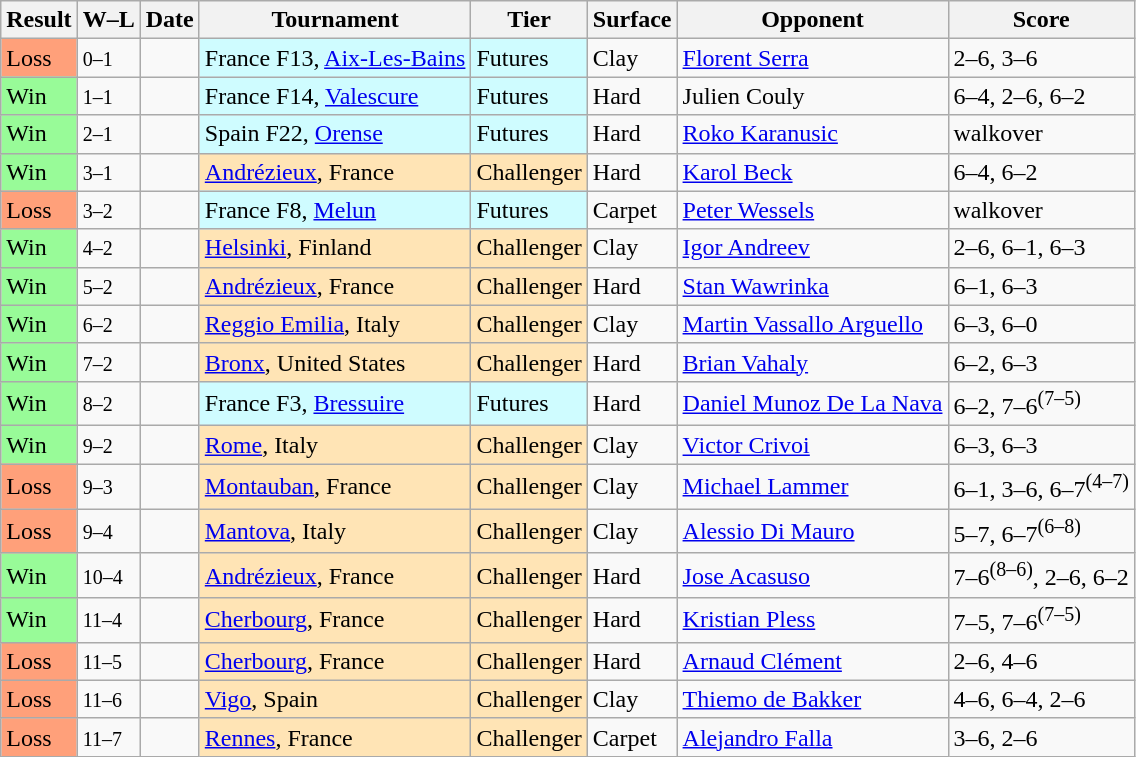<table class="sortable wikitable">
<tr>
<th>Result</th>
<th class="unsortable">W–L</th>
<th>Date</th>
<th>Tournament</th>
<th>Tier</th>
<th>Surface</th>
<th>Opponent</th>
<th class="unsortable">Score</th>
</tr>
<tr>
<td bgcolor=FFA07A>Loss</td>
<td><small>0–1</small></td>
<td></td>
<td style="background:#cffcff;">France F13, <a href='#'>Aix-Les-Bains</a></td>
<td style="background:#cffcff;">Futures</td>
<td>Clay</td>
<td> <a href='#'>Florent Serra</a></td>
<td>2–6, 3–6</td>
</tr>
<tr>
<td bgcolor=98FB98>Win</td>
<td><small>1–1</small></td>
<td></td>
<td style="background:#cffcff;">France F14, <a href='#'>Valescure</a></td>
<td style="background:#cffcff;">Futures</td>
<td>Hard</td>
<td> Julien Couly</td>
<td>6–4, 2–6, 6–2</td>
</tr>
<tr>
<td bgcolor=98FB98>Win</td>
<td><small>2–1</small></td>
<td></td>
<td style="background:#cffcff;">Spain F22, <a href='#'>Orense</a></td>
<td style="background:#cffcff;">Futures</td>
<td>Hard</td>
<td> <a href='#'>Roko Karanusic</a></td>
<td>walkover</td>
</tr>
<tr>
<td bgcolor=98FB98>Win</td>
<td><small>3–1</small></td>
<td></td>
<td style="background:moccasin;"><a href='#'>Andrézieux</a>, France</td>
<td style="background:moccasin;">Challenger</td>
<td>Hard</td>
<td> <a href='#'>Karol Beck</a></td>
<td>6–4, 6–2</td>
</tr>
<tr>
<td bgcolor=FFA07A>Loss</td>
<td><small>3–2</small></td>
<td></td>
<td style="background:#cffcff;">France F8, <a href='#'>Melun</a></td>
<td style="background:#cffcff;">Futures</td>
<td>Carpet</td>
<td> <a href='#'>Peter Wessels</a></td>
<td>walkover</td>
</tr>
<tr>
<td bgcolor=98FB98>Win</td>
<td><small>4–2</small></td>
<td></td>
<td style="background:moccasin;"><a href='#'>Helsinki</a>, Finland</td>
<td style="background:moccasin;">Challenger</td>
<td>Clay</td>
<td> <a href='#'>Igor Andreev</a></td>
<td>2–6, 6–1, 6–3</td>
</tr>
<tr>
<td bgcolor=98FB98>Win</td>
<td><small>5–2</small></td>
<td></td>
<td style="background:moccasin;"><a href='#'>Andrézieux</a>, France</td>
<td style="background:moccasin;">Challenger</td>
<td>Hard</td>
<td> <a href='#'>Stan Wawrinka</a></td>
<td>6–1, 6–3</td>
</tr>
<tr>
<td bgcolor=98FB98>Win</td>
<td><small>6–2</small></td>
<td></td>
<td style="background:moccasin;"><a href='#'>Reggio Emilia</a>, Italy</td>
<td style="background:moccasin;">Challenger</td>
<td>Clay</td>
<td> <a href='#'>Martin Vassallo Arguello</a></td>
<td>6–3, 6–0</td>
</tr>
<tr>
<td bgcolor=98FB98>Win</td>
<td><small>7–2</small></td>
<td></td>
<td style="background:moccasin;"><a href='#'>Bronx</a>, United States</td>
<td style="background:moccasin;">Challenger</td>
<td>Hard</td>
<td> <a href='#'>Brian Vahaly</a></td>
<td>6–2, 6–3</td>
</tr>
<tr>
<td bgcolor=98FB98>Win</td>
<td><small>8–2</small></td>
<td></td>
<td style="background:#cffcff;">France F3, <a href='#'>Bressuire</a></td>
<td style="background:#cffcff;">Futures</td>
<td>Hard</td>
<td> <a href='#'>Daniel Munoz De La Nava</a></td>
<td>6–2, 7–6<sup>(7–5)</sup></td>
</tr>
<tr>
<td bgcolor=98FB98>Win</td>
<td><small>9–2</small></td>
<td></td>
<td style="background:moccasin;"><a href='#'>Rome</a>, Italy</td>
<td style="background:moccasin;">Challenger</td>
<td>Clay</td>
<td> <a href='#'>Victor Crivoi</a></td>
<td>6–3, 6–3</td>
</tr>
<tr>
<td bgcolor=FFA07A>Loss</td>
<td><small>9–3</small></td>
<td></td>
<td style="background:moccasin;"><a href='#'>Montauban</a>, France</td>
<td style="background:moccasin;">Challenger</td>
<td>Clay</td>
<td> <a href='#'>Michael Lammer</a></td>
<td>6–1, 3–6, 6–7<sup>(4–7)</sup></td>
</tr>
<tr>
<td bgcolor=FFA07A>Loss</td>
<td><small>9–4</small></td>
<td></td>
<td style="background:moccasin;"><a href='#'>Mantova</a>, Italy</td>
<td style="background:moccasin;">Challenger</td>
<td>Clay</td>
<td> <a href='#'>Alessio Di Mauro</a></td>
<td>5–7, 6–7<sup>(6–8)</sup></td>
</tr>
<tr>
<td bgcolor=98FB98>Win</td>
<td><small>10–4</small></td>
<td></td>
<td style="background:moccasin;"><a href='#'>Andrézieux</a>, France</td>
<td style="background:moccasin;">Challenger</td>
<td>Hard</td>
<td> <a href='#'>Jose Acasuso</a></td>
<td>7–6<sup>(8–6)</sup>, 2–6, 6–2</td>
</tr>
<tr>
<td bgcolor=98FB98>Win</td>
<td><small>11–4</small></td>
<td></td>
<td style="background:moccasin;"><a href='#'>Cherbourg</a>, France</td>
<td style="background:moccasin;">Challenger</td>
<td>Hard</td>
<td> <a href='#'>Kristian Pless</a></td>
<td>7–5, 7–6<sup>(7–5)</sup></td>
</tr>
<tr>
<td bgcolor=FFA07A>Loss</td>
<td><small>11–5</small></td>
<td></td>
<td style="background:moccasin;"><a href='#'>Cherbourg</a>, France</td>
<td style="background:moccasin;">Challenger</td>
<td>Hard</td>
<td> <a href='#'>Arnaud Clément</a></td>
<td>2–6, 4–6</td>
</tr>
<tr>
<td bgcolor=FFA07A>Loss</td>
<td><small>11–6</small></td>
<td></td>
<td style="background:moccasin;"><a href='#'>Vigo</a>, Spain</td>
<td style="background:moccasin;">Challenger</td>
<td>Clay</td>
<td> <a href='#'>Thiemo de Bakker</a></td>
<td>4–6, 6–4, 2–6</td>
</tr>
<tr>
<td bgcolor=FFA07A>Loss</td>
<td><small>11–7</small></td>
<td></td>
<td style="background:moccasin;"><a href='#'>Rennes</a>, France</td>
<td style="background:moccasin;">Challenger</td>
<td>Carpet</td>
<td> <a href='#'>Alejandro Falla</a></td>
<td>3–6, 2–6</td>
</tr>
</table>
